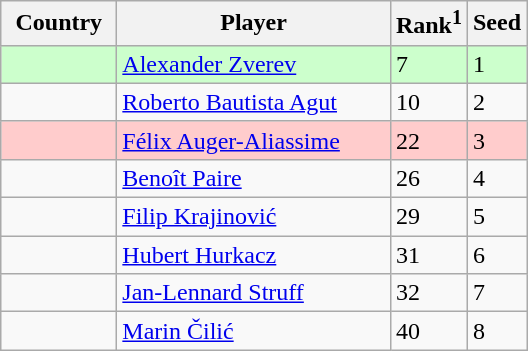<table class="sortable wikitable">
<tr>
<th width="70">Country</th>
<th width="175">Player</th>
<th>Rank<sup>1</sup></th>
<th>Seed</th>
</tr>
<tr style="background:#cfc;">
<td></td>
<td><a href='#'>Alexander Zverev</a></td>
<td>7</td>
<td>1</td>
</tr>
<tr>
<td></td>
<td><a href='#'>Roberto Bautista Agut</a></td>
<td>10</td>
<td>2</td>
</tr>
<tr style="background:#fcc;">
<td></td>
<td><a href='#'>Félix Auger-Aliassime</a></td>
<td>22</td>
<td>3</td>
</tr>
<tr>
<td></td>
<td><a href='#'>Benoît Paire</a></td>
<td>26</td>
<td>4</td>
</tr>
<tr>
<td></td>
<td><a href='#'>Filip Krajinović</a></td>
<td>29</td>
<td>5</td>
</tr>
<tr>
<td></td>
<td><a href='#'>Hubert Hurkacz</a></td>
<td>31</td>
<td>6</td>
</tr>
<tr>
<td></td>
<td><a href='#'>Jan-Lennard Struff</a></td>
<td>32</td>
<td>7</td>
</tr>
<tr>
<td></td>
<td><a href='#'>Marin Čilić</a></td>
<td>40</td>
<td>8</td>
</tr>
</table>
